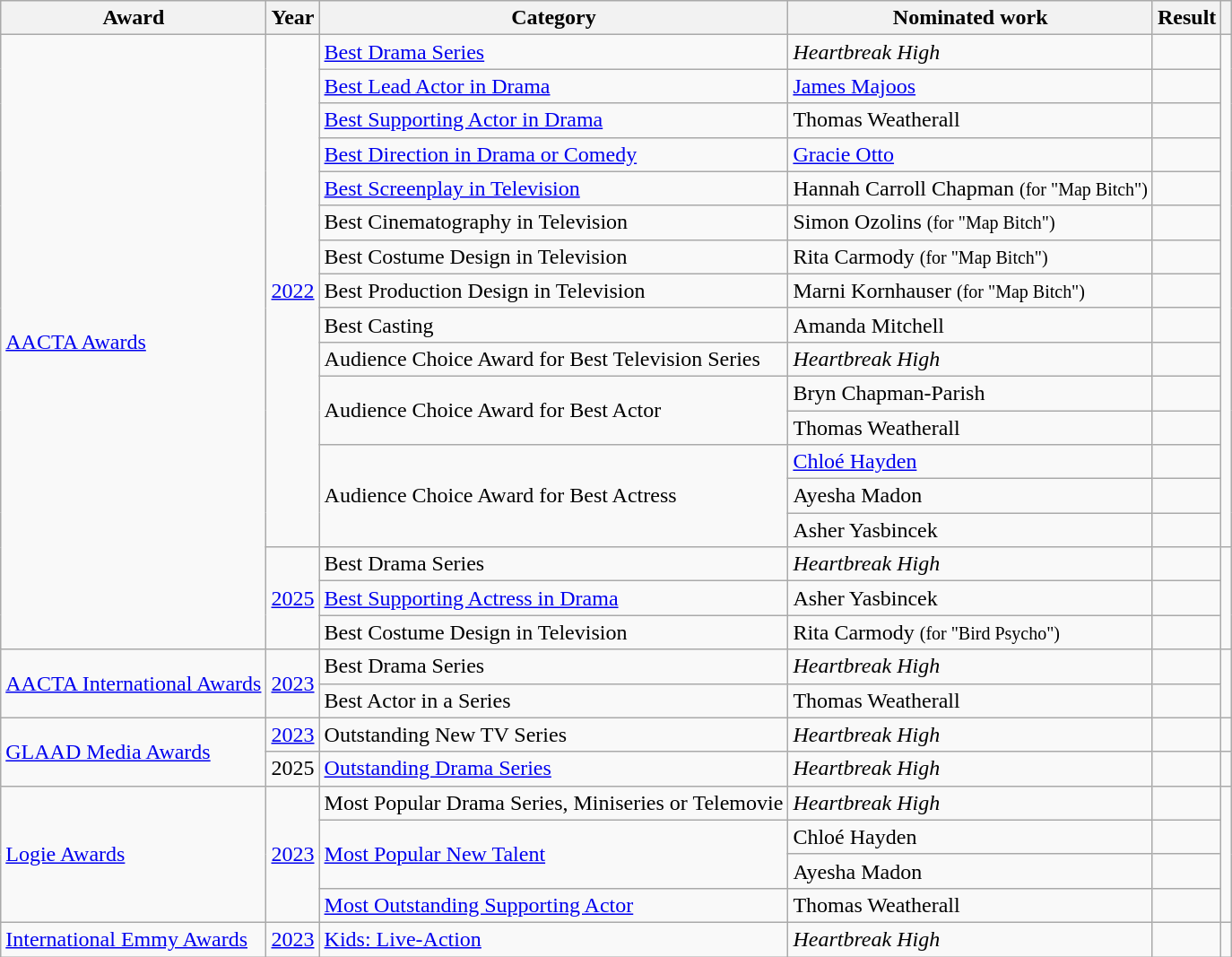<table class="wikitable plainrowheaders sortable">
<tr>
<th>Award</th>
<th>Year</th>
<th>Category</th>
<th>Nominated work</th>
<th>Result</th>
<th></th>
</tr>
<tr>
<td rowspan="18"><a href='#'>AACTA Awards</a></td>
<td rowspan="15" align="center"><a href='#'>2022</a></td>
<td><a href='#'>Best Drama Series</a></td>
<td><em>Heartbreak High</em></td>
<td></td>
<td rowspan="15" align="center"></td>
</tr>
<tr>
<td><a href='#'>Best Lead Actor in Drama</a></td>
<td><a href='#'>James Majoos</a></td>
<td></td>
</tr>
<tr>
<td><a href='#'>Best Supporting Actor in Drama</a></td>
<td>Thomas Weatherall</td>
<td></td>
</tr>
<tr>
<td><a href='#'>Best Direction in Drama or Comedy</a></td>
<td><a href='#'>Gracie Otto</a></td>
<td></td>
</tr>
<tr>
<td><a href='#'>Best Screenplay in Television</a></td>
<td>Hannah Carroll Chapman <small>(for "Map Bitch")</small></td>
<td></td>
</tr>
<tr>
<td>Best Cinematography in Television</td>
<td>Simon Ozolins <small>(for "Map Bitch")</small></td>
<td></td>
</tr>
<tr>
<td>Best Costume Design in Television</td>
<td>Rita Carmody <small>(for "Map Bitch")</small></td>
<td></td>
</tr>
<tr>
<td>Best Production Design in Television</td>
<td>Marni Kornhauser <small>(for "Map Bitch")</small></td>
<td></td>
</tr>
<tr>
<td>Best Casting</td>
<td>Amanda Mitchell</td>
<td></td>
</tr>
<tr>
<td>Audience Choice Award for Best Television Series</td>
<td><em>Heartbreak High</em></td>
<td></td>
</tr>
<tr>
<td rowspan="2">Audience Choice Award for Best Actor</td>
<td>Bryn Chapman-Parish</td>
<td></td>
</tr>
<tr>
<td>Thomas Weatherall</td>
<td></td>
</tr>
<tr>
<td rowspan="3">Audience Choice Award for Best Actress</td>
<td><a href='#'>Chloé Hayden</a></td>
<td></td>
</tr>
<tr>
<td>Ayesha Madon</td>
<td></td>
</tr>
<tr>
<td>Asher Yasbincek</td>
<td></td>
</tr>
<tr>
<td rowspan="3"><a href='#'>2025</a></td>
<td>Best Drama Series</td>
<td><em>Heartbreak High</em></td>
<td></td>
<td rowspan="3"></td>
</tr>
<tr>
<td><a href='#'>Best Supporting Actress in Drama</a></td>
<td>Asher Yasbincek</td>
<td></td>
</tr>
<tr>
<td>Best Costume Design in Television</td>
<td>Rita Carmody <small>(for "Bird Psycho")</small></td>
<td></td>
</tr>
<tr>
<td rowspan="2"><a href='#'>AACTA International Awards</a></td>
<td rowspan="2" align="center"><a href='#'>2023</a></td>
<td>Best Drama Series</td>
<td><em>Heartbreak High</em></td>
<td></td>
<td rowspan="2" align="center"></td>
</tr>
<tr>
<td>Best Actor in a Series</td>
<td>Thomas Weatherall</td>
<td></td>
</tr>
<tr>
<td rowspan=2><a href='#'>GLAAD Media Awards</a></td>
<td align="center"><a href='#'>2023</a></td>
<td>Outstanding New TV Series</td>
<td><em>Heartbreak High</em></td>
<td></td>
<td align="center"></td>
</tr>
<tr>
<td>2025</td>
<td><a href='#'>Outstanding Drama Series</a></td>
<td><em>Heartbreak High</em></td>
<td></td>
<td align="center"></td>
</tr>
<tr>
<td rowspan="4"><a href='#'>Logie Awards</a></td>
<td rowspan="4" align="center"><a href='#'>2023</a></td>
<td>Most Popular Drama Series, Miniseries or Telemovie</td>
<td><em>Heartbreak High</em></td>
<td></td>
<td rowspan="4" align="center"></td>
</tr>
<tr>
<td rowspan="2"><a href='#'>Most Popular New Talent</a></td>
<td>Chloé Hayden</td>
<td></td>
</tr>
<tr>
<td>Ayesha Madon</td>
<td></td>
</tr>
<tr>
<td><a href='#'>Most Outstanding Supporting Actor</a></td>
<td>Thomas Weatherall</td>
<td></td>
</tr>
<tr>
<td><a href='#'>International Emmy Awards</a></td>
<td><a href='#'>2023</a></td>
<td><a href='#'>Kids: Live-Action</a></td>
<td><em>Heartbreak High</em></td>
<td></td>
<td></td>
</tr>
</table>
